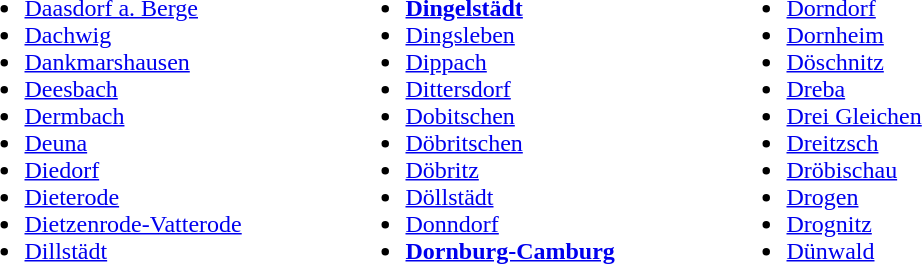<table>
<tr ---->
<td width="250" valign="top"><br><ul><li><a href='#'>Daasdorf a. Berge</a></li><li><a href='#'>Dachwig</a></li><li><a href='#'>Dankmarshausen</a></li><li><a href='#'>Deesbach</a></li><li><a href='#'>Dermbach</a></li><li><a href='#'>Deuna</a></li><li><a href='#'>Diedorf</a></li><li><a href='#'>Dieterode</a></li><li><a href='#'>Dietzenrode-Vatterode</a></li><li><a href='#'>Dillstädt</a></li></ul></td>
<td width="250" valign="top"><br><ul><li><strong><a href='#'>Dingelstädt</a></strong></li><li><a href='#'>Dingsleben</a></li><li><a href='#'>Dippach</a></li><li><a href='#'>Dittersdorf</a></li><li><a href='#'>Dobitschen</a></li><li><a href='#'>Döbritschen</a></li><li><a href='#'>Döbritz</a></li><li><a href='#'>Döllstädt</a></li><li><a href='#'>Donndorf</a></li><li><strong><a href='#'>Dornburg-Camburg</a></strong></li></ul></td>
<td width="250" valign="top"><br><ul><li><a href='#'>Dorndorf</a></li><li><a href='#'>Dornheim</a></li><li><a href='#'>Döschnitz</a></li><li><a href='#'>Dreba</a></li><li><a href='#'>Drei Gleichen</a></li><li><a href='#'>Dreitzsch</a></li><li><a href='#'>Dröbischau</a></li><li><a href='#'>Drogen</a></li><li><a href='#'>Drognitz</a></li><li><a href='#'>Dünwald</a></li></ul></td>
</tr>
</table>
